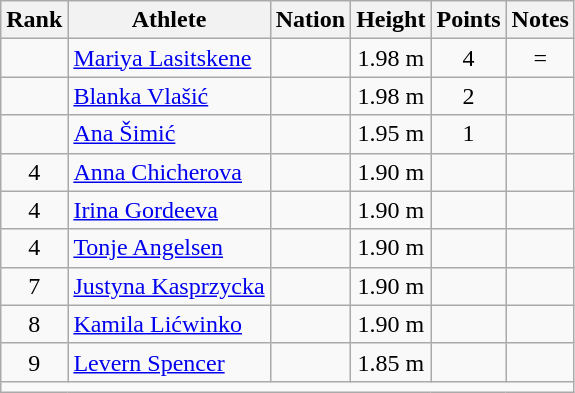<table class="wikitable sortable" style="text-align:center;">
<tr>
<th scope="col" style="width: 10px;">Rank</th>
<th scope="col">Athlete</th>
<th scope="col">Nation</th>
<th scope="col">Height</th>
<th scope="col">Points</th>
<th scope="col">Notes</th>
</tr>
<tr>
<td></td>
<td align="left"><a href='#'>Mariya Lasitskene</a></td>
<td align="left"></td>
<td>1.98 m</td>
<td>4</td>
<td>=</td>
</tr>
<tr>
<td></td>
<td align="left"><a href='#'>Blanka Vlašić</a></td>
<td align="left"></td>
<td>1.98 m</td>
<td>2</td>
<td></td>
</tr>
<tr>
<td></td>
<td align="left"><a href='#'>Ana Šimić</a></td>
<td align="left"></td>
<td>1.95 m</td>
<td>1</td>
<td></td>
</tr>
<tr>
<td>4</td>
<td align="left"><a href='#'>Anna Chicherova</a></td>
<td align="left"></td>
<td>1.90 m</td>
<td></td>
<td></td>
</tr>
<tr>
<td>4</td>
<td align="left"><a href='#'>Irina Gordeeva</a></td>
<td align="left"></td>
<td>1.90 m</td>
<td></td>
<td></td>
</tr>
<tr>
<td>4</td>
<td align="left"><a href='#'>Tonje Angelsen</a></td>
<td align="left"></td>
<td>1.90 m</td>
<td></td>
<td></td>
</tr>
<tr>
<td>7</td>
<td align="left"><a href='#'>Justyna Kasprzycka</a></td>
<td align="left"></td>
<td>1.90 m</td>
<td></td>
<td></td>
</tr>
<tr>
<td>8</td>
<td align="left"><a href='#'>Kamila Lićwinko</a></td>
<td align="left"></td>
<td>1.90 m</td>
<td></td>
<td></td>
</tr>
<tr>
<td>9</td>
<td align="left"><a href='#'>Levern Spencer</a></td>
<td align="left"></td>
<td>1.85 m</td>
<td></td>
<td></td>
</tr>
<tr class="sortbottom">
<td colspan="6"></td>
</tr>
</table>
